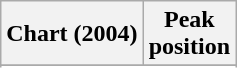<table class="wikitable sortable plainrowheaders">
<tr>
<th>Chart (2004)</th>
<th>Peak<br>position</th>
</tr>
<tr>
</tr>
<tr>
</tr>
<tr>
</tr>
<tr>
</tr>
<tr>
</tr>
<tr>
</tr>
<tr>
</tr>
<tr>
</tr>
<tr>
</tr>
<tr>
</tr>
<tr>
</tr>
<tr>
</tr>
</table>
